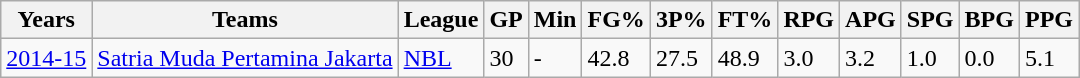<table class="wikitable sortable">
<tr>
<th>Years</th>
<th>Teams</th>
<th>League</th>
<th>GP</th>
<th>Min</th>
<th>FG%</th>
<th>3P%</th>
<th>FT%</th>
<th>RPG</th>
<th>APG</th>
<th>SPG</th>
<th>BPG</th>
<th>PPG</th>
</tr>
<tr>
<td><a href='#'>2014-15</a></td>
<td rowspan="4"><a href='#'>Satria Muda Pertamina Jakarta</a></td>
<td><a href='#'>NBL</a></td>
<td>30</td>
<td>-</td>
<td>42.8</td>
<td>27.5</td>
<td>48.9</td>
<td>3.0</td>
<td>3.2</td>
<td>1.0</td>
<td>0.0</td>
<td>5.1</td>
</tr>
</table>
